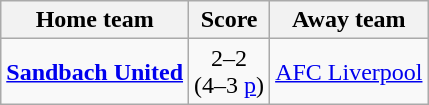<table class="wikitable" style="text-align: center">
<tr>
<th>Home team</th>
<th>Score</th>
<th>Away team</th>
</tr>
<tr>
<td><strong><a href='#'>Sandbach United</a></strong></td>
<td>2–2<br>(4–3 <a href='#'>p</a>)</td>
<td><a href='#'>AFC Liverpool</a></td>
</tr>
</table>
